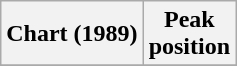<table class="wikitable plainrowheaders" style="text-align:center">
<tr>
<th scope="col">Chart (1989)</th>
<th scope="col">Peak<br>position</th>
</tr>
<tr>
</tr>
</table>
